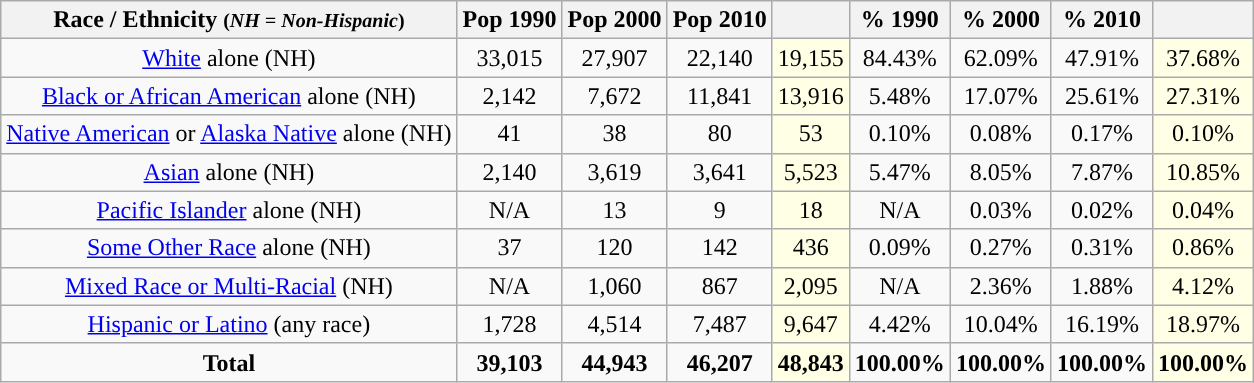<table class="wikitable" style="text-align:center;">
<tr>
<th>Race / Ethnicity <small>(<em>NH = Non-Hispanic</em>)</small></th>
<th>Pop 1990</th>
<th>Pop 2000</th>
<th>Pop 2010</th>
<th></th>
<th>% 1990</th>
<th>% 2000</th>
<th>% 2010</th>
<th></th>
</tr>
<tr>
<td><a href='#'>White</a> alone (NH)</td>
<td>33,015</td>
<td>27,907</td>
<td>22,140</td>
<td style='background: #ffffe6;'>19,155</td>
<td>84.43%</td>
<td>62.09%</td>
<td>47.91%</td>
<td style='background: #ffffe6;'>37.68%</td>
</tr>
<tr>
<td><a href='#'>Black or African American</a> alone (NH)</td>
<td>2,142</td>
<td>7,672</td>
<td>11,841</td>
<td style='background: #ffffe6;'>13,916</td>
<td>5.48%</td>
<td>17.07%</td>
<td>25.61%</td>
<td style='background: #ffffe6;'>27.31%</td>
</tr>
<tr>
<td><a href='#'>Native American</a> or <a href='#'>Alaska Native</a> alone (NH)</td>
<td>41</td>
<td>38</td>
<td>80</td>
<td style='background: #ffffe6;'>53</td>
<td>0.10%</td>
<td>0.08%</td>
<td>0.17%</td>
<td style='background: #ffffe6;'>0.10%</td>
</tr>
<tr>
<td><a href='#'>Asian</a> alone (NH)</td>
<td>2,140</td>
<td>3,619</td>
<td>3,641</td>
<td style='background: #ffffe6;'>5,523</td>
<td>5.47%</td>
<td>8.05%</td>
<td>7.87%</td>
<td style='background: #ffffe6;'>10.85%</td>
</tr>
<tr>
<td><a href='#'>Pacific Islander</a> alone (NH)</td>
<td>N/A</td>
<td>13</td>
<td>9</td>
<td style='background: #ffffe6;'>18</td>
<td>N/A</td>
<td>0.03%</td>
<td>0.02%</td>
<td style='background: #ffffe6;'>0.04%</td>
</tr>
<tr>
<td><a href='#'>Some Other Race</a> alone (NH)</td>
<td>37</td>
<td>120</td>
<td>142</td>
<td style='background: #ffffe6;'>436</td>
<td>0.09%</td>
<td>0.27%</td>
<td>0.31%</td>
<td style='background: #ffffe6;'>0.86%</td>
</tr>
<tr>
<td><a href='#'>Mixed Race or Multi-Racial</a> (NH)</td>
<td>N/A</td>
<td>1,060</td>
<td>867</td>
<td style='background: #ffffe6;'>2,095</td>
<td>N/A</td>
<td>2.36%</td>
<td>1.88%</td>
<td style='background: #ffffe6;'>4.12%</td>
</tr>
<tr>
<td><a href='#'>Hispanic or Latino</a> (any race)</td>
<td>1,728</td>
<td>4,514</td>
<td>7,487</td>
<td style='background: #ffffe6;'>9,647</td>
<td>4.42%</td>
<td>10.04%</td>
<td>16.19%</td>
<td style='background: #ffffe6;'>18.97%</td>
</tr>
<tr>
<td><strong>Total</strong></td>
<td><strong>39,103</strong></td>
<td><strong>44,943</strong></td>
<td><strong>46,207</strong></td>
<td style='background: #ffffe6;'><strong>48,843</strong></td>
<td><strong>100.00%</strong></td>
<td><strong>100.00%</strong></td>
<td><strong>100.00%</strong></td>
<td style='background: #ffffe6;'><strong>100.00%</strong></td>
</tr>
</table>
